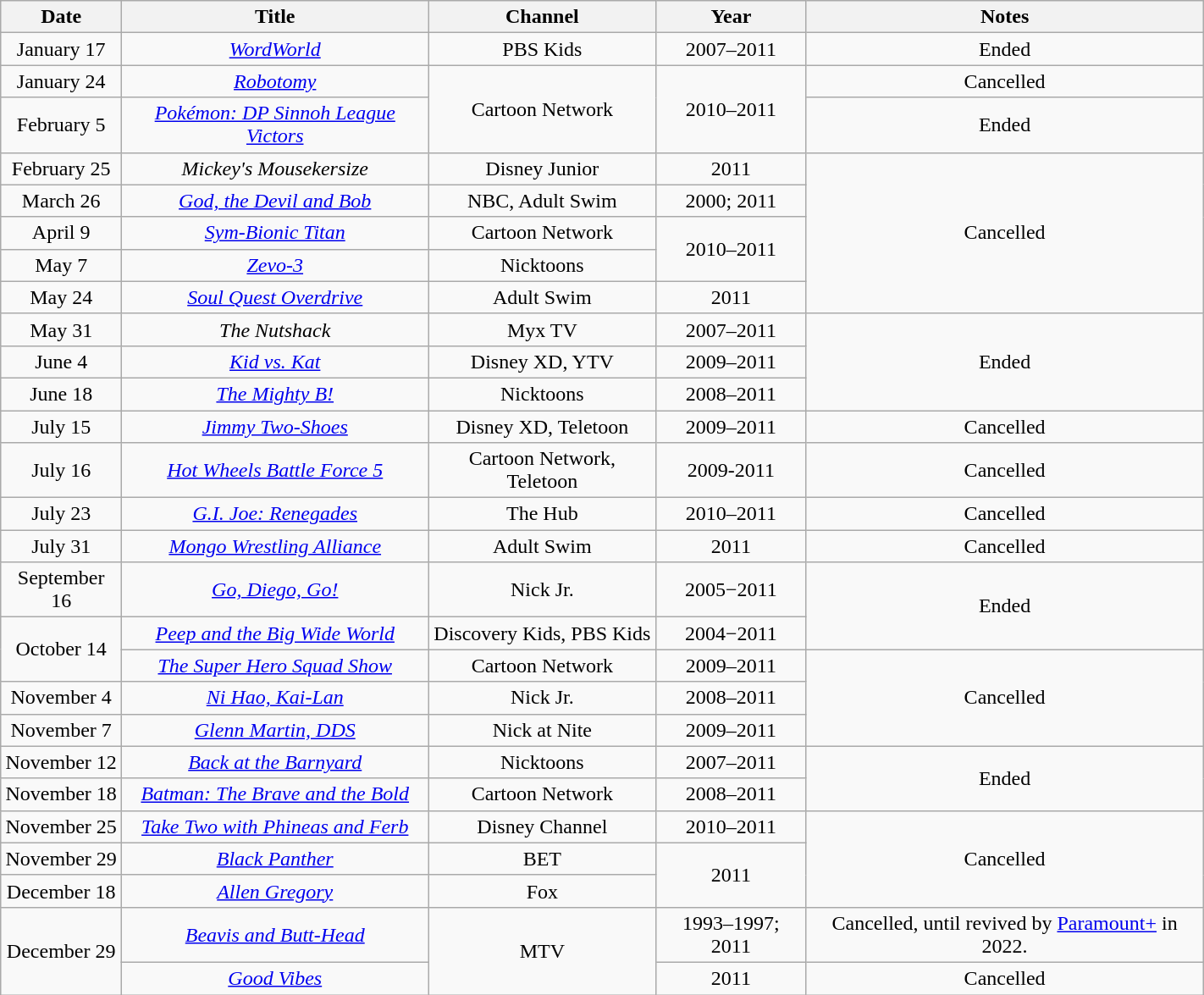<table class="wikitable sortable" style="text-align: center" width="75%">
<tr>
<th scope="col">Date</th>
<th scope="col">Title</th>
<th scope="col">Channel</th>
<th scope="col">Year</th>
<th scope="col">Notes</th>
</tr>
<tr>
<td>January 17</td>
<td><em><a href='#'>WordWorld</a></em></td>
<td>PBS Kids</td>
<td>2007–2011</td>
<td>Ended</td>
</tr>
<tr>
<td>January 24</td>
<td><em><a href='#'>Robotomy</a></em></td>
<td rowspan=2>Cartoon Network</td>
<td rowspan=2>2010–2011</td>
<td>Cancelled</td>
</tr>
<tr>
<td>February 5</td>
<td><em><a href='#'>Pokémon: DP Sinnoh League Victors</a></em></td>
<td>Ended</td>
</tr>
<tr>
<td>February 25</td>
<td><em>Mickey's Mousekersize</em></td>
<td>Disney Junior</td>
<td>2011</td>
<td rowspan=5>Cancelled</td>
</tr>
<tr>
<td>March 26</td>
<td><em><a href='#'>God, the Devil and Bob</a></em></td>
<td>NBC, Adult Swim</td>
<td>2000; 2011</td>
</tr>
<tr>
<td>April 9</td>
<td><em><a href='#'>Sym-Bionic Titan</a></em></td>
<td>Cartoon Network</td>
<td rowspan=2>2010–2011</td>
</tr>
<tr>
<td>May 7</td>
<td><em><a href='#'>Zevo-3</a></em></td>
<td>Nicktoons</td>
</tr>
<tr>
<td>May 24</td>
<td><em><a href='#'>Soul Quest Overdrive</a></em></td>
<td>Adult Swim</td>
<td>2011</td>
</tr>
<tr>
<td>May 31</td>
<td><em>The Nutshack</em></td>
<td>Myx TV</td>
<td>2007–2011</td>
<td rowspan=3>Ended</td>
</tr>
<tr>
<td>June 4</td>
<td><em><a href='#'>Kid vs. Kat</a></em></td>
<td>Disney XD, YTV</td>
<td>2009–2011</td>
</tr>
<tr>
<td>June 18</td>
<td><em><a href='#'>The Mighty B!</a></em></td>
<td>Nicktoons</td>
<td>2008–2011</td>
</tr>
<tr>
<td>July 15</td>
<td><em><a href='#'>Jimmy Two-Shoes</a></em></td>
<td>Disney XD, Teletoon</td>
<td>2009–2011</td>
<td>Cancelled</td>
</tr>
<tr>
<td>July 16</td>
<td><em><a href='#'>Hot Wheels Battle Force 5</a></em></td>
<td>Cartoon Network, Teletoon</td>
<td>2009-2011</td>
<td>Cancelled</td>
</tr>
<tr>
<td>July 23</td>
<td><em><a href='#'>G.I. Joe: Renegades</a></em></td>
<td>The Hub</td>
<td>2010–2011</td>
<td>Cancelled</td>
</tr>
<tr>
<td>July 31</td>
<td><em><a href='#'>Mongo Wrestling Alliance</a></em></td>
<td>Adult Swim</td>
<td>2011</td>
<td>Cancelled</td>
</tr>
<tr>
<td>September 16</td>
<td><em><a href='#'>Go, Diego, Go!</a></em></td>
<td>Nick Jr.</td>
<td>2005−2011</td>
<td rowspan=2>Ended</td>
</tr>
<tr>
<td rowspan=2>October 14</td>
<td><em><a href='#'>Peep and the Big Wide World</a></em></td>
<td>Discovery Kids, PBS Kids</td>
<td>2004−2011</td>
</tr>
<tr>
<td><em><a href='#'>The Super Hero Squad Show</a></em></td>
<td>Cartoon Network</td>
<td>2009–2011</td>
<td rowspan=3>Cancelled</td>
</tr>
<tr>
<td>November 4</td>
<td><em><a href='#'>Ni Hao, Kai-Lan</a></em></td>
<td>Nick Jr.</td>
<td>2008–2011</td>
</tr>
<tr>
<td>November 7</td>
<td><em><a href='#'>Glenn Martin, DDS</a></em></td>
<td>Nick at Nite</td>
<td>2009–2011</td>
</tr>
<tr>
<td>November 12</td>
<td><em><a href='#'>Back at the Barnyard</a></em></td>
<td>Nicktoons</td>
<td>2007–2011</td>
<td rowspan=2>Ended</td>
</tr>
<tr>
<td>November 18</td>
<td><em><a href='#'>Batman: The Brave and the Bold</a></em></td>
<td>Cartoon Network</td>
<td>2008–2011</td>
</tr>
<tr>
<td>November 25</td>
<td><em><a href='#'>Take Two with Phineas and Ferb</a></em></td>
<td>Disney Channel</td>
<td>2010–2011</td>
<td rowspan=3>Cancelled</td>
</tr>
<tr>
<td>November 29</td>
<td><em><a href='#'>Black Panther</a></em></td>
<td>BET</td>
<td rowspan=2>2011</td>
</tr>
<tr>
<td>December 18</td>
<td><em><a href='#'>Allen Gregory</a></em></td>
<td>Fox</td>
</tr>
<tr>
<td rowspan=2>December 29</td>
<td><em><a href='#'>Beavis and Butt-Head</a></em></td>
<td rowspan=2>MTV</td>
<td>1993–1997; 2011</td>
<td>Cancelled, until revived by <a href='#'>Paramount+</a> in 2022.</td>
</tr>
<tr>
<td><em><a href='#'>Good Vibes</a></em></td>
<td>2011</td>
<td>Cancelled</td>
</tr>
</table>
